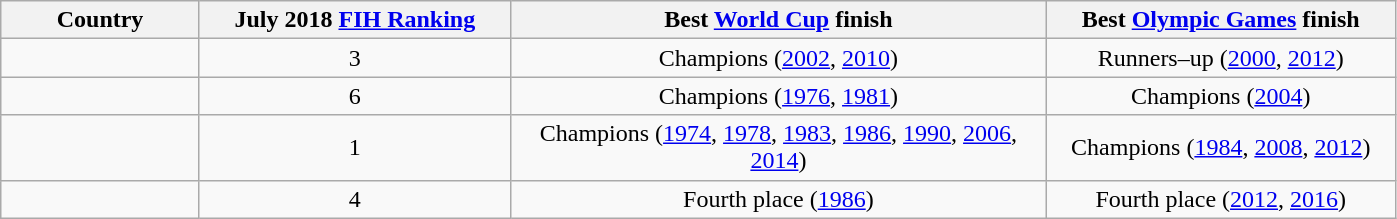<table class="wikitable">
<tr>
<th style="width:125px;">Country</th>
<th style="width:200px;">July 2018 <a href='#'>FIH Ranking</a></th>
<th style="width:350px;">Best <a href='#'>World Cup</a> finish</th>
<th style="width:225px;">Best <a href='#'>Olympic Games</a> finish</th>
</tr>
<tr style="text-align:center;">
<td style="text-align:left;"></td>
<td>3</td>
<td>Champions (<a href='#'>2002</a>, <a href='#'>2010</a>)</td>
<td>Runners–up (<a href='#'>2000</a>, <a href='#'>2012</a>)</td>
</tr>
<tr style="text-align:center;">
<td style="text-align:left;"></td>
<td>6</td>
<td>Champions (<a href='#'>1976</a>, <a href='#'>1981</a>)</td>
<td>Champions (<a href='#'>2004</a>)</td>
</tr>
<tr style="text-align:center;">
<td style="text-align:left;"></td>
<td>1</td>
<td>Champions (<a href='#'>1974</a>, <a href='#'>1978</a>, <a href='#'>1983</a>, <a href='#'>1986</a>, <a href='#'>1990</a>, <a href='#'>2006</a>, <a href='#'>2014</a>)</td>
<td>Champions (<a href='#'>1984</a>, <a href='#'>2008</a>, <a href='#'>2012</a>)</td>
</tr>
<tr style="text-align:center;">
<td style="text-align:left;"></td>
<td>4</td>
<td>Fourth place (<a href='#'>1986</a>)</td>
<td>Fourth place (<a href='#'>2012</a>, <a href='#'>2016</a>)</td>
</tr>
</table>
